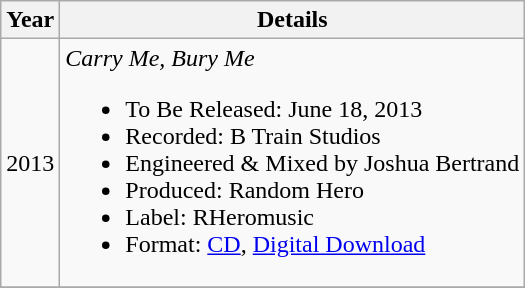<table class="wikitable" border="1">
<tr>
<th>Year</th>
<th>Details</th>
</tr>
<tr>
<td>2013</td>
<td><em>Carry Me, Bury Me</em><br><ul><li>To Be Released: June 18, 2013</li><li>Recorded:  B Train Studios</li><li>Engineered & Mixed by Joshua Bertrand</li><li>Produced:  Random Hero</li><li>Label: RHeromusic</li><li>Format: <a href='#'>CD</a>, <a href='#'>Digital Download</a></li></ul></td>
</tr>
<tr>
</tr>
</table>
